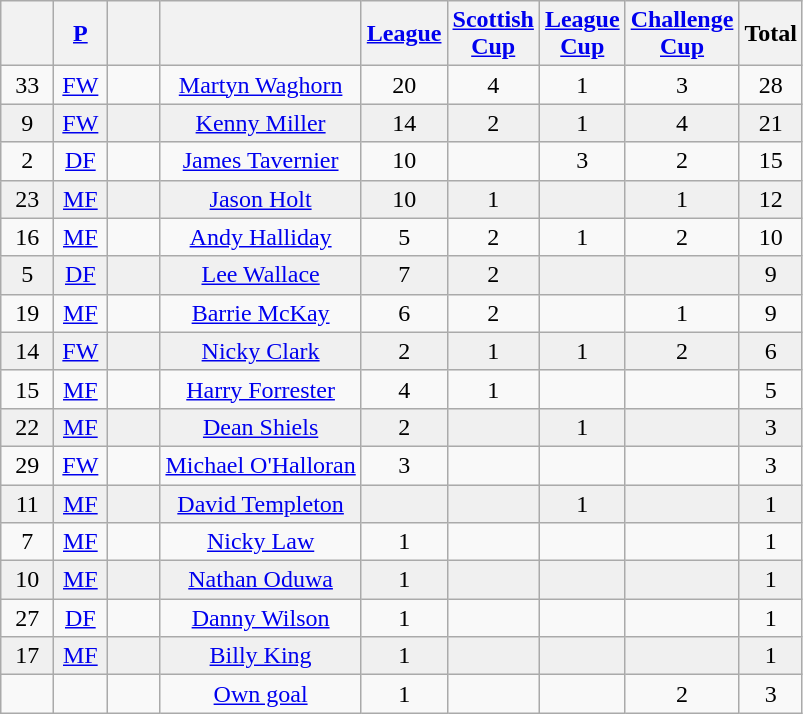<table class="wikitable sortable" style="text-align: center;">
<tr>
<th width=28><br></th>
<th width=28><a href='#'>P</a><br></th>
<th width=28><br></th>
<th><br></th>
<th><a href='#'>League</a><br></th>
<th><a href='#'>Scottish<br>Cup</a><br></th>
<th><a href='#'>League<br>Cup</a><br></th>
<th><a href='#'>Challenge<br>Cup</a><br></th>
<th>Total<br></th>
</tr>
<tr>
<td>33</td>
<td><a href='#'>FW</a></td>
<td></td>
<td><a href='#'>Martyn Waghorn</a></td>
<td>20</td>
<td>4</td>
<td>1</td>
<td>3</td>
<td>28</td>
</tr>
<tr bgcolor = "#F0F0F0">
<td>9</td>
<td><a href='#'>FW</a></td>
<td></td>
<td><a href='#'>Kenny Miller</a></td>
<td>14</td>
<td>2</td>
<td>1</td>
<td>4</td>
<td>21</td>
</tr>
<tr>
<td>2</td>
<td><a href='#'>DF</a></td>
<td></td>
<td><a href='#'>James Tavernier</a></td>
<td>10</td>
<td></td>
<td>3</td>
<td>2</td>
<td>15</td>
</tr>
<tr bgcolor = "#F0F0F0">
<td>23</td>
<td><a href='#'>MF</a></td>
<td></td>
<td><a href='#'>Jason Holt</a></td>
<td>10</td>
<td>1</td>
<td></td>
<td>1</td>
<td>12</td>
</tr>
<tr>
<td>16</td>
<td><a href='#'>MF</a></td>
<td></td>
<td><a href='#'>Andy Halliday</a></td>
<td>5</td>
<td>2</td>
<td>1</td>
<td>2</td>
<td>10</td>
</tr>
<tr bgcolor = "#F0F0F0">
<td>5</td>
<td><a href='#'>DF</a></td>
<td></td>
<td><a href='#'>Lee Wallace</a></td>
<td>7</td>
<td>2</td>
<td></td>
<td></td>
<td>9</td>
</tr>
<tr>
<td>19</td>
<td><a href='#'>MF</a></td>
<td></td>
<td><a href='#'>Barrie McKay</a></td>
<td>6</td>
<td>2</td>
<td></td>
<td>1</td>
<td>9</td>
</tr>
<tr bgcolor = "#F0F0F0">
<td>14</td>
<td><a href='#'>FW</a></td>
<td></td>
<td><a href='#'>Nicky Clark</a></td>
<td>2</td>
<td>1</td>
<td>1</td>
<td>2</td>
<td>6</td>
</tr>
<tr>
<td>15</td>
<td><a href='#'>MF</a></td>
<td></td>
<td><a href='#'>Harry Forrester</a></td>
<td>4</td>
<td>1</td>
<td></td>
<td></td>
<td>5</td>
</tr>
<tr bgcolor = "#F0F0F0">
<td>22</td>
<td><a href='#'>MF</a></td>
<td></td>
<td><a href='#'>Dean Shiels</a></td>
<td>2</td>
<td></td>
<td>1</td>
<td></td>
<td>3</td>
</tr>
<tr>
<td>29</td>
<td><a href='#'>FW</a></td>
<td></td>
<td><a href='#'>Michael O'Halloran</a></td>
<td>3</td>
<td></td>
<td></td>
<td></td>
<td>3</td>
</tr>
<tr bgcolor = "#F0F0F0">
<td>11</td>
<td><a href='#'>MF</a></td>
<td></td>
<td><a href='#'>David Templeton</a></td>
<td></td>
<td></td>
<td>1</td>
<td></td>
<td>1</td>
</tr>
<tr>
<td>7</td>
<td><a href='#'>MF</a></td>
<td></td>
<td><a href='#'>Nicky Law</a></td>
<td>1</td>
<td></td>
<td></td>
<td></td>
<td>1</td>
</tr>
<tr bgcolor = "#F0F0F0">
<td>10</td>
<td><a href='#'>MF</a></td>
<td></td>
<td><a href='#'>Nathan Oduwa</a></td>
<td>1</td>
<td></td>
<td></td>
<td></td>
<td>1</td>
</tr>
<tr>
<td>27</td>
<td><a href='#'>DF</a></td>
<td></td>
<td><a href='#'>Danny Wilson</a></td>
<td>1</td>
<td></td>
<td></td>
<td></td>
<td>1</td>
</tr>
<tr bgcolor = "#F0F0F0">
<td>17</td>
<td><a href='#'>MF</a></td>
<td></td>
<td><a href='#'>Billy King</a></td>
<td>1</td>
<td></td>
<td></td>
<td></td>
<td>1</td>
</tr>
<tr>
<td></td>
<td></td>
<td></td>
<td><a href='#'>Own goal</a></td>
<td>1</td>
<td></td>
<td></td>
<td>2</td>
<td>3</td>
</tr>
</table>
